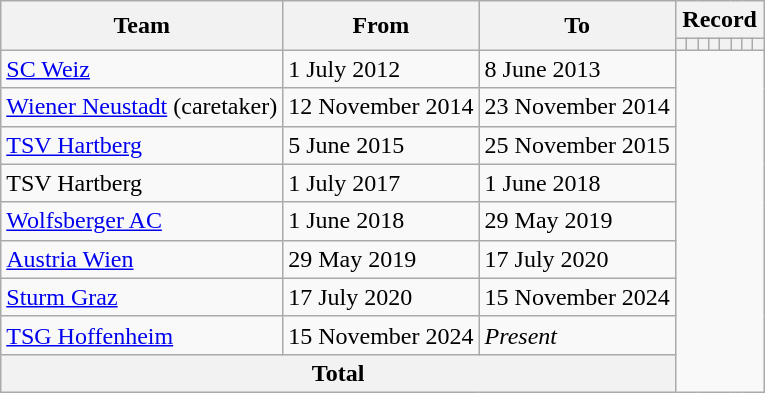<table class="wikitable" style="text-align: center">
<tr>
<th rowspan=2>Team</th>
<th rowspan=2>From</th>
<th rowspan=2>To</th>
<th colspan=8>Record</th>
</tr>
<tr>
<th></th>
<th></th>
<th></th>
<th></th>
<th></th>
<th></th>
<th></th>
<th></th>
</tr>
<tr>
<td align="left"><a href='#'>SC Weiz</a></td>
<td align="left">1 July 2012</td>
<td align="left">8 June 2013<br></td>
</tr>
<tr>
<td align="left"><a href='#'>Wiener Neustadt</a> (caretaker)</td>
<td align="left">12 November 2014</td>
<td align="left">23 November 2014<br></td>
</tr>
<tr>
<td align="left"><a href='#'>TSV Hartberg</a></td>
<td align="left">5 June 2015</td>
<td align="left">25 November 2015<br></td>
</tr>
<tr>
<td align="left">TSV Hartberg</td>
<td align="left">1 July 2017</td>
<td align="left">1 June 2018<br></td>
</tr>
<tr>
<td align="left"><a href='#'>Wolfsberger AC</a></td>
<td align="left">1 June 2018</td>
<td align="left">29 May 2019<br></td>
</tr>
<tr>
<td align="left"><a href='#'>Austria Wien</a></td>
<td align="left">29 May 2019</td>
<td align="left">17 July 2020<br></td>
</tr>
<tr>
<td align="left"><a href='#'>Sturm Graz</a></td>
<td align="left">17 July 2020</td>
<td align="left">15 November 2024<br></td>
</tr>
<tr>
<td align="left"><a href='#'>TSG Hoffenheim</a></td>
<td align="left">15 November 2024</td>
<td align="left"><em>Present</em><br></td>
</tr>
<tr>
<th colspan=3>Total<br></th>
</tr>
</table>
